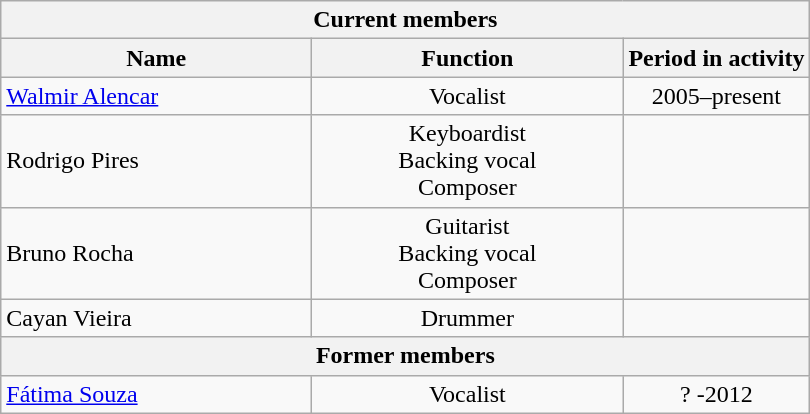<table class="wikitable">
<tr>
<th colspan = "4">Current members</th>
</tr>
<tr>
<th width = 200>Name</th>
<th width = 200>Function</th>
<th Length = 150>Period in activity</th>
</tr>
<tr>
<td><a href='#'>Walmir Alencar</a></td>
<td align = "center">Vocalist</td>
<td align = "center">2005–present</td>
</tr>
<tr>
<td>Rodrigo Pires</td>
<td align = "center">Keyboardist <br> Backing vocal <br> Composer</td>
<td align = "center"></td>
</tr>
<tr>
<td>Bruno Rocha</td>
<td align = "center">Guitarist <br> Backing vocal <br> Composer</td>
<td align = "center"></td>
</tr>
<tr>
<td>Cayan Vieira</td>
<td align = "center">Drummer</td>
<td align = "center"></td>
</tr>
<tr>
<th colspan = "4">Former members</th>
</tr>
<tr>
<td><a href='#'>Fátima Souza</a></td>
<td align = "center">Vocalist</td>
<td align = "center">? -2012</td>
</tr>
</table>
